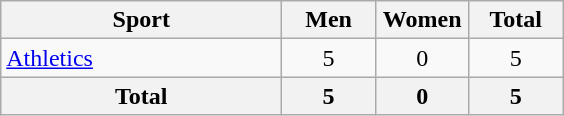<table class="wikitable sortable" style="text-align:center;">
<tr>
<th width=180>Sport</th>
<th width=55>Men</th>
<th width=55>Women</th>
<th width=55>Total</th>
</tr>
<tr>
<td align=left><a href='#'>Athletics</a></td>
<td>5</td>
<td>0</td>
<td>5</td>
</tr>
<tr>
<th>Total</th>
<th>5</th>
<th>0</th>
<th>5</th>
</tr>
</table>
